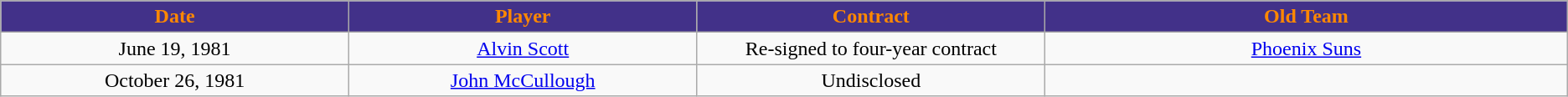<table class="wikitable">
<tr>
<th style="background:#423189; color:#FF8800" width="10%">Date</th>
<th style="background:#423189; color:#FF8800" width="10%">Player</th>
<th style="background:#423189; color:#FF8800" width="10%">Contract</th>
<th style="background:#423189; color:#FF8800" width="15%">Old Team</th>
</tr>
<tr style="text-align: center">
<td>June 19, 1981</td>
<td><a href='#'>Alvin Scott</a></td>
<td>Re-signed to four-year contract</td>
<td><a href='#'>Phoenix Suns</a></td>
</tr>
<tr style="text-align: center">
<td>October 26, 1981</td>
<td><a href='#'>John McCullough</a></td>
<td>Undisclosed</td>
<td></td>
</tr>
</table>
